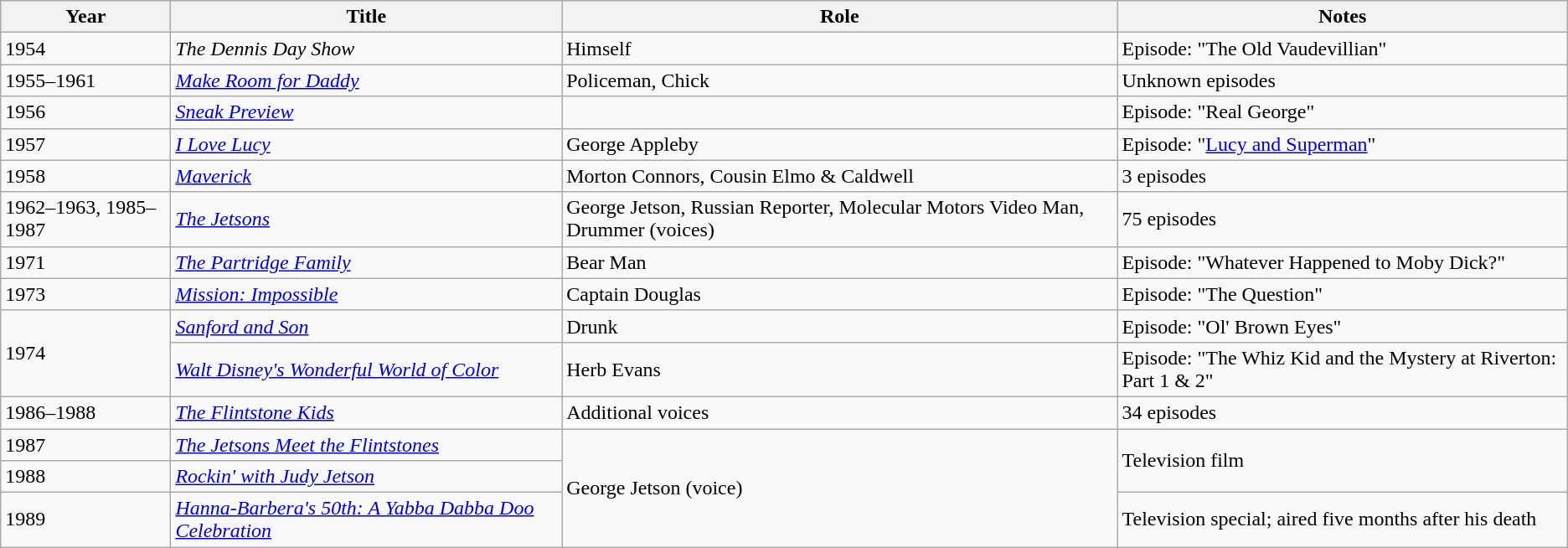<table class="wikitable unsortable">
<tr>
<th>Year</th>
<th>Title</th>
<th>Role</th>
<th class="unsortable">Notes</th>
</tr>
<tr>
<td>1954</td>
<td><em>The Dennis Day Show</em></td>
<td>Himself</td>
<td>Episode: "The Old Vaudevillian"</td>
</tr>
<tr>
<td>1955–1961</td>
<td><em><a href='#'>Make Room for Daddy</a></em></td>
<td>Policeman, Chick</td>
<td>Unknown episodes</td>
</tr>
<tr>
<td>1956</td>
<td><em><a href='#'>Sneak Preview</a></em></td>
<td></td>
<td>Episode: "Real George"</td>
</tr>
<tr>
<td>1957</td>
<td><em><a href='#'>I Love Lucy</a></em></td>
<td>George Appleby</td>
<td>Episode: "<a href='#'>Lucy and Superman</a>"</td>
</tr>
<tr>
<td>1958</td>
<td><em><a href='#'>Maverick</a></em></td>
<td>Morton Connors, Cousin Elmo & Caldwell</td>
<td>3 episodes</td>
</tr>
<tr>
<td>1962–1963, 1985–1987</td>
<td><em><a href='#'>The Jetsons</a></em></td>
<td>George Jetson, Russian Reporter, Molecular Motors Video Man, Drummer (voices)</td>
<td>75 episodes</td>
</tr>
<tr>
<td>1971</td>
<td><em><a href='#'>The Partridge Family</a></em></td>
<td>Bear Man</td>
<td>Episode: "Whatever Happened to Moby Dick?"</td>
</tr>
<tr>
<td>1973</td>
<td><em><a href='#'>Mission: Impossible</a></em></td>
<td>Captain Douglas</td>
<td>Episode: "The Question"</td>
</tr>
<tr>
<td rowspan="2">1974</td>
<td><em><a href='#'>Sanford and Son</a></em></td>
<td>Drunk</td>
<td>Episode: "Ol' Brown Eyes"</td>
</tr>
<tr>
<td><em><a href='#'>Walt Disney's Wonderful World of Color</a></em></td>
<td>Herb Evans</td>
<td>Episode: "The Whiz Kid and the Mystery at Riverton: Part 1 & 2"</td>
</tr>
<tr>
<td>1986–1988</td>
<td><em><a href='#'>The Flintstone Kids</a></em></td>
<td>Additional voices</td>
<td>34 episodes</td>
</tr>
<tr>
<td>1987</td>
<td><em><a href='#'>The Jetsons Meet the Flintstones</a></em></td>
<td rowspan="3">George Jetson (voice)</td>
<td rowspan="2">Television film</td>
</tr>
<tr>
<td>1988</td>
<td><em><a href='#'>Rockin' with Judy Jetson</a></em></td>
</tr>
<tr>
<td>1989</td>
<td><em><a href='#'>Hanna-Barbera's 50th: A Yabba Dabba Doo Celebration</a></em></td>
<td>Television special; aired five months after his death</td>
</tr>
</table>
